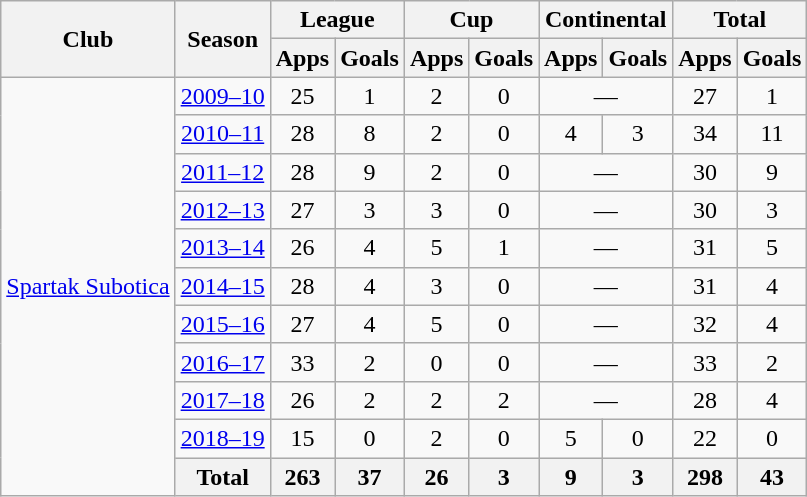<table class="wikitable" style="text-align:center">
<tr>
<th rowspan="2">Club</th>
<th rowspan="2">Season</th>
<th colspan="2">League</th>
<th colspan="2">Cup</th>
<th colspan="2">Continental</th>
<th colspan="2">Total</th>
</tr>
<tr>
<th>Apps</th>
<th>Goals</th>
<th>Apps</th>
<th>Goals</th>
<th>Apps</th>
<th>Goals</th>
<th>Apps</th>
<th>Goals</th>
</tr>
<tr>
<td rowspan="11"><a href='#'>Spartak Subotica</a></td>
<td><a href='#'>2009–10</a></td>
<td>25</td>
<td>1</td>
<td>2</td>
<td>0</td>
<td colspan="2">—</td>
<td>27</td>
<td>1</td>
</tr>
<tr>
<td><a href='#'>2010–11</a></td>
<td>28</td>
<td>8</td>
<td>2</td>
<td>0</td>
<td>4</td>
<td>3</td>
<td>34</td>
<td>11</td>
</tr>
<tr>
<td><a href='#'>2011–12</a></td>
<td>28</td>
<td>9</td>
<td>2</td>
<td>0</td>
<td colspan="2">—</td>
<td>30</td>
<td>9</td>
</tr>
<tr>
<td><a href='#'>2012–13</a></td>
<td>27</td>
<td>3</td>
<td>3</td>
<td>0</td>
<td colspan="2">—</td>
<td>30</td>
<td>3</td>
</tr>
<tr>
<td><a href='#'>2013–14</a></td>
<td>26</td>
<td>4</td>
<td>5</td>
<td>1</td>
<td colspan="2">—</td>
<td>31</td>
<td>5</td>
</tr>
<tr>
<td><a href='#'>2014–15</a></td>
<td>28</td>
<td>4</td>
<td>3</td>
<td>0</td>
<td colspan="2">—</td>
<td>31</td>
<td>4</td>
</tr>
<tr>
<td><a href='#'>2015–16</a></td>
<td>27</td>
<td>4</td>
<td>5</td>
<td>0</td>
<td colspan="2">—</td>
<td>32</td>
<td>4</td>
</tr>
<tr>
<td><a href='#'>2016–17</a></td>
<td>33</td>
<td>2</td>
<td>0</td>
<td>0</td>
<td colspan="2">—</td>
<td>33</td>
<td>2</td>
</tr>
<tr>
<td><a href='#'>2017–18</a></td>
<td>26</td>
<td>2</td>
<td>2</td>
<td>2</td>
<td colspan="2">—</td>
<td>28</td>
<td>4</td>
</tr>
<tr>
<td><a href='#'>2018–19</a></td>
<td>15</td>
<td>0</td>
<td>2</td>
<td>0</td>
<td>5</td>
<td>0</td>
<td>22</td>
<td>0</td>
</tr>
<tr>
<th>Total</th>
<th>263</th>
<th>37</th>
<th>26</th>
<th>3</th>
<th>9</th>
<th>3</th>
<th>298</th>
<th>43</th>
</tr>
</table>
